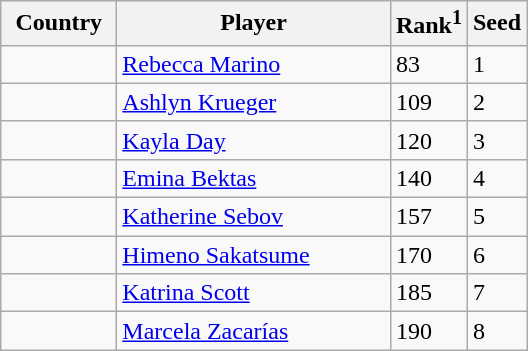<table class="sortable wikitable">
<tr>
<th style="width:70px;">Country</th>
<th style="width:175px;">Player</th>
<th>Rank<sup>1</sup></th>
<th>Seed</th>
</tr>
<tr>
<td></td>
<td><a href='#'>Rebecca Marino</a></td>
<td>83</td>
<td>1</td>
</tr>
<tr>
<td></td>
<td><a href='#'>Ashlyn Krueger</a></td>
<td>109</td>
<td>2</td>
</tr>
<tr>
<td></td>
<td><a href='#'>Kayla Day</a></td>
<td>120</td>
<td>3</td>
</tr>
<tr>
<td></td>
<td><a href='#'>Emina Bektas</a></td>
<td>140</td>
<td>4</td>
</tr>
<tr>
<td></td>
<td><a href='#'>Katherine Sebov</a></td>
<td>157</td>
<td>5</td>
</tr>
<tr>
<td></td>
<td><a href='#'>Himeno Sakatsume</a></td>
<td>170</td>
<td>6</td>
</tr>
<tr>
<td></td>
<td><a href='#'>Katrina Scott</a></td>
<td>185</td>
<td>7</td>
</tr>
<tr>
<td></td>
<td><a href='#'>Marcela Zacarías</a></td>
<td>190</td>
<td>8</td>
</tr>
</table>
